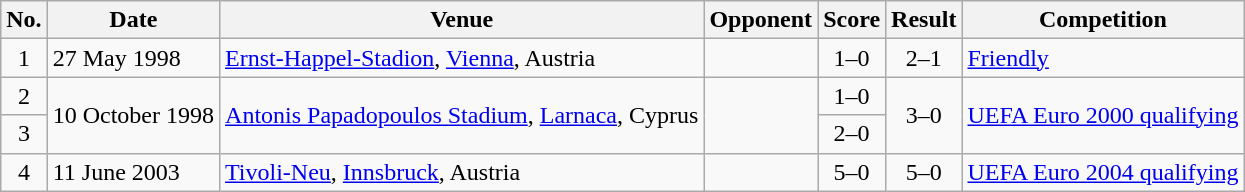<table class="wikitable sortable">
<tr>
<th scope="col">No.</th>
<th scope="col">Date</th>
<th scope="col">Venue</th>
<th scope="col">Opponent</th>
<th scope="col">Score</th>
<th scope="col">Result</th>
<th scope="col">Competition</th>
</tr>
<tr>
<td align="center">1</td>
<td>27 May 1998</td>
<td><a href='#'>Ernst-Happel-Stadion</a>, <a href='#'>Vienna</a>, Austria</td>
<td></td>
<td align="center">1–0</td>
<td align="center">2–1</td>
<td><a href='#'>Friendly</a></td>
</tr>
<tr>
<td align="center">2</td>
<td rowspan="2">10 October 1998</td>
<td rowspan="2"><a href='#'>Antonis Papadopoulos Stadium</a>, <a href='#'>Larnaca</a>, Cyprus</td>
<td rowspan="2"></td>
<td align="center">1–0</td>
<td rowspan="2" style="text-align:center">3–0</td>
<td rowspan="2"><a href='#'>UEFA Euro 2000 qualifying</a></td>
</tr>
<tr>
<td align="center">3</td>
<td align="center">2–0</td>
</tr>
<tr>
<td align="center">4</td>
<td>11 June 2003</td>
<td><a href='#'>Tivoli-Neu</a>, <a href='#'>Innsbruck</a>, Austria</td>
<td></td>
<td align="center">5–0</td>
<td align="center">5–0</td>
<td><a href='#'>UEFA Euro 2004 qualifying</a></td>
</tr>
</table>
